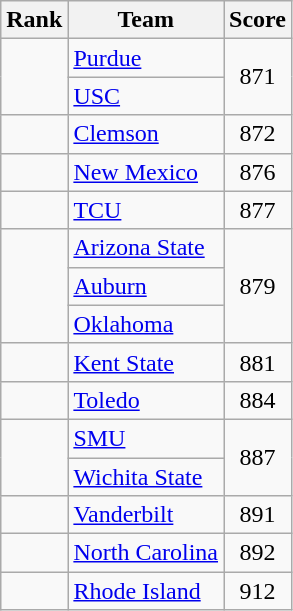<table class="wikitable sortable" style="text-align:center">
<tr>
<th dat-sort-type=number>Rank</th>
<th>Team</th>
<th>Score</th>
</tr>
<tr>
<td rowspan=2></td>
<td align=left><a href='#'>Purdue</a></td>
<td rowspan=2>871</td>
</tr>
<tr>
<td align=left><a href='#'>USC</a></td>
</tr>
<tr>
<td></td>
<td align=left><a href='#'>Clemson</a></td>
<td>872</td>
</tr>
<tr>
<td></td>
<td align=left><a href='#'>New Mexico</a></td>
<td>876</td>
</tr>
<tr>
<td></td>
<td align=left><a href='#'>TCU</a></td>
<td>877</td>
</tr>
<tr>
<td rowspan=3></td>
<td align=left><a href='#'>Arizona State</a></td>
<td rowspan=3>879</td>
</tr>
<tr>
<td align=left><a href='#'>Auburn</a></td>
</tr>
<tr>
<td align=left><a href='#'>Oklahoma</a></td>
</tr>
<tr>
<td></td>
<td align=left><a href='#'>Kent State</a></td>
<td>881</td>
</tr>
<tr>
<td></td>
<td align=left><a href='#'>Toledo</a></td>
<td>884</td>
</tr>
<tr>
<td rowspan=2></td>
<td align=left><a href='#'>SMU</a></td>
<td rowspan=2>887</td>
</tr>
<tr>
<td align=left><a href='#'>Wichita State</a></td>
</tr>
<tr>
<td></td>
<td align=left><a href='#'>Vanderbilt</a></td>
<td>891</td>
</tr>
<tr>
<td></td>
<td align=left><a href='#'>North Carolina</a></td>
<td>892</td>
</tr>
<tr>
<td></td>
<td align=left><a href='#'>Rhode Island</a></td>
<td>912</td>
</tr>
</table>
